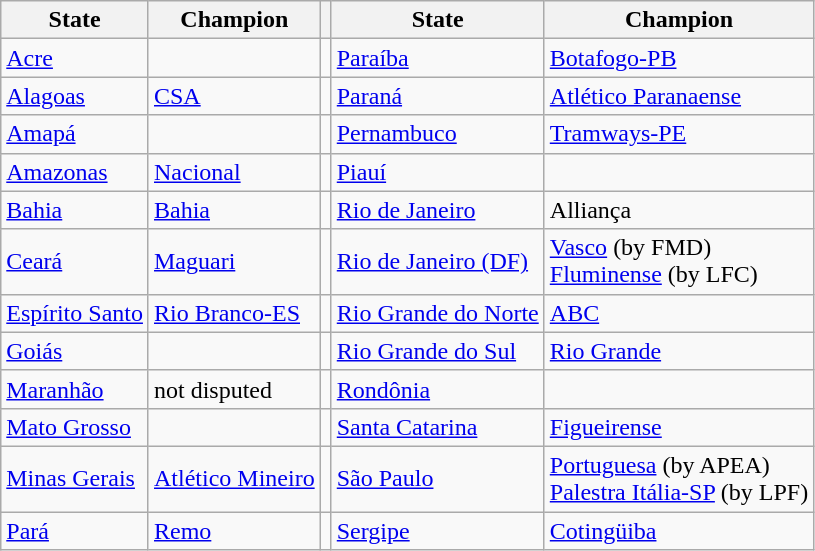<table class="wikitable">
<tr>
<th>State</th>
<th>Champion</th>
<th></th>
<th>State</th>
<th>Champion</th>
</tr>
<tr>
<td><a href='#'>Acre</a></td>
<td></td>
<td></td>
<td><a href='#'>Paraíba</a></td>
<td><a href='#'>Botafogo-PB</a></td>
</tr>
<tr>
<td><a href='#'>Alagoas</a></td>
<td><a href='#'>CSA</a></td>
<td></td>
<td><a href='#'>Paraná</a></td>
<td><a href='#'>Atlético Paranaense</a></td>
</tr>
<tr>
<td><a href='#'>Amapá</a></td>
<td></td>
<td></td>
<td><a href='#'>Pernambuco</a></td>
<td><a href='#'>Tramways-PE</a></td>
</tr>
<tr>
<td><a href='#'>Amazonas</a></td>
<td><a href='#'>Nacional</a></td>
<td></td>
<td><a href='#'>Piauí</a></td>
<td></td>
</tr>
<tr>
<td><a href='#'>Bahia</a></td>
<td><a href='#'>Bahia</a></td>
<td></td>
<td><a href='#'>Rio de Janeiro</a></td>
<td>Alliança</td>
</tr>
<tr>
<td><a href='#'>Ceará</a></td>
<td><a href='#'>Maguari</a></td>
<td></td>
<td><a href='#'>Rio de Janeiro (DF)</a></td>
<td><a href='#'>Vasco</a> (by FMD)<br><a href='#'>Fluminense</a> (by LFC)</td>
</tr>
<tr>
<td><a href='#'>Espírito Santo</a></td>
<td><a href='#'>Rio Branco-ES</a></td>
<td></td>
<td><a href='#'>Rio Grande do Norte</a></td>
<td><a href='#'>ABC</a></td>
</tr>
<tr>
<td><a href='#'>Goiás</a></td>
<td></td>
<td></td>
<td><a href='#'>Rio Grande do Sul</a></td>
<td><a href='#'>Rio Grande</a></td>
</tr>
<tr>
<td><a href='#'>Maranhão</a></td>
<td>not disputed</td>
<td></td>
<td><a href='#'>Rondônia</a></td>
<td></td>
</tr>
<tr>
<td><a href='#'>Mato Grosso</a></td>
<td></td>
<td></td>
<td><a href='#'>Santa Catarina</a></td>
<td><a href='#'>Figueirense</a></td>
</tr>
<tr>
<td><a href='#'>Minas Gerais</a></td>
<td><a href='#'>Atlético Mineiro</a></td>
<td></td>
<td><a href='#'>São Paulo</a></td>
<td><a href='#'>Portuguesa</a> (by APEA)<br><a href='#'>Palestra Itália-SP</a> (by LPF)</td>
</tr>
<tr>
<td><a href='#'>Pará</a></td>
<td><a href='#'>Remo</a></td>
<td></td>
<td><a href='#'>Sergipe</a></td>
<td><a href='#'>Cotingüiba</a></td>
</tr>
</table>
